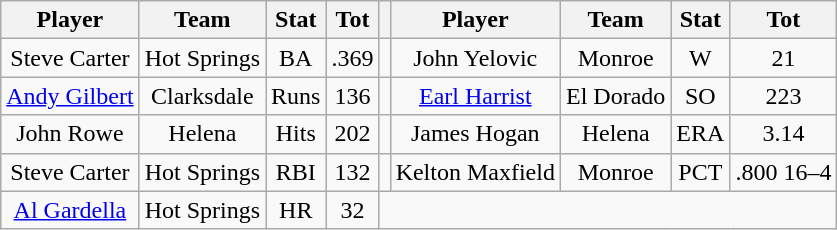<table class="wikitable" style="text-align:center">
<tr>
<th>Player</th>
<th>Team</th>
<th>Stat</th>
<th>Tot</th>
<th></th>
<th>Player</th>
<th>Team</th>
<th>Stat</th>
<th>Tot</th>
</tr>
<tr>
<td>Steve Carter</td>
<td>Hot Springs</td>
<td>BA</td>
<td>.369</td>
<td></td>
<td>John Yelovic</td>
<td>Monroe</td>
<td>W</td>
<td>21</td>
</tr>
<tr>
<td><a href='#'>Andy Gilbert</a></td>
<td>Clarksdale</td>
<td>Runs</td>
<td>136</td>
<td></td>
<td><a href='#'>Earl Harrist</a></td>
<td>El Dorado</td>
<td>SO</td>
<td>223</td>
</tr>
<tr>
<td>John Rowe</td>
<td>Helena</td>
<td>Hits</td>
<td>202</td>
<td></td>
<td>James Hogan</td>
<td>Helena</td>
<td>ERA</td>
<td>3.14</td>
</tr>
<tr>
<td>Steve Carter</td>
<td>Hot Springs</td>
<td>RBI</td>
<td>132</td>
<td></td>
<td>Kelton Maxfield</td>
<td>Monroe</td>
<td>PCT</td>
<td>.800 16–4</td>
</tr>
<tr>
<td><a href='#'>Al Gardella</a></td>
<td>Hot Springs</td>
<td>HR</td>
<td>32</td>
</tr>
</table>
